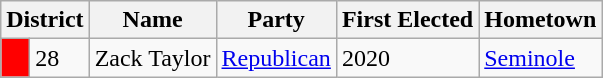<table class=wikitable>
<tr>
<th colspan=2 align=center valign=bottom><strong>District</strong></th>
<th align=center valign=bottom><strong>Name</strong></th>
<th align=center valign=bottom><strong>Party</strong></th>
<th align=center valign=bottom><strong>First Elected</strong></th>
<th align=center valign=bottom><strong>Hometown</strong></th>
</tr>
<tr>
<td bgcolor="red"> </td>
<td>28</td>
<td>Zack Taylor</td>
<td><a href='#'>Republican</a></td>
<td>2020</td>
<td><a href='#'>Seminole</a></td>
</tr>
</table>
